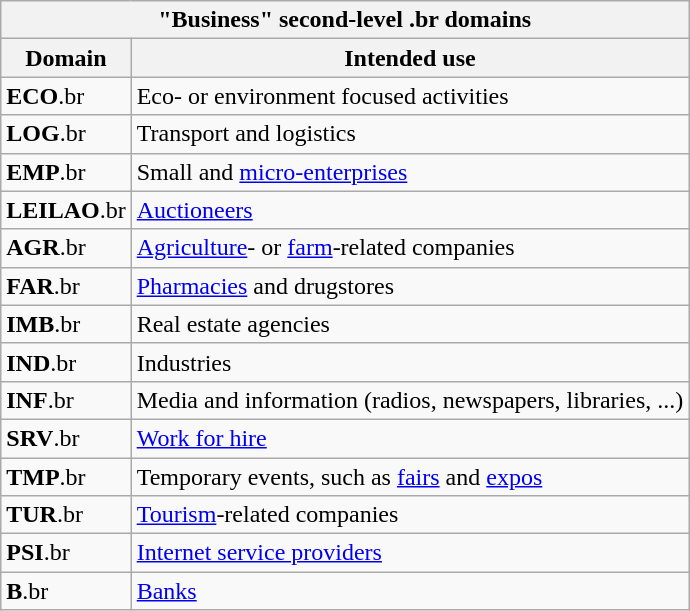<table class="wikitable mw-collapsible" border="1">
<tr>
<th colspan="2">"Business" second-level .br domains</th>
</tr>
<tr>
<th>Domain</th>
<th>Intended use</th>
</tr>
<tr>
<td><strong>ECO</strong>.br</td>
<td>Eco- or environment focused activities</td>
</tr>
<tr>
<td><strong>LOG</strong>.br</td>
<td>Transport and logistics</td>
</tr>
<tr>
<td><strong>EMP</strong>.br</td>
<td>Small and <a href='#'>micro-enterprises</a></td>
</tr>
<tr>
<td><strong>LEILAO</strong>.br</td>
<td><a href='#'>Auctioneers</a></td>
</tr>
<tr>
<td><strong>AGR</strong>.br</td>
<td><a href='#'>Agriculture</a>- or <a href='#'>farm</a>-related companies</td>
</tr>
<tr>
<td><strong>FAR</strong>.br</td>
<td><a href='#'>Pharmacies</a> and drugstores</td>
</tr>
<tr>
<td><strong>IMB</strong>.br</td>
<td>Real estate agencies</td>
</tr>
<tr>
<td><strong>IND</strong>.br</td>
<td>Industries</td>
</tr>
<tr>
<td><strong>INF</strong>.br</td>
<td>Media and information (radios, newspapers, libraries, ...)</td>
</tr>
<tr>
<td><strong>SRV</strong>.br</td>
<td><a href='#'>Work for hire</a></td>
</tr>
<tr>
<td><strong>TMP</strong>.br</td>
<td>Temporary events, such as <a href='#'>fairs</a> and <a href='#'>expos</a></td>
</tr>
<tr>
<td><strong>TUR</strong>.br</td>
<td><a href='#'>Tourism</a>-related companies</td>
</tr>
<tr>
<td><strong>PSI</strong>.br</td>
<td><a href='#'>Internet service providers</a></td>
</tr>
<tr>
<td><strong>B</strong>.br</td>
<td><a href='#'>Banks</a></td>
</tr>
</table>
